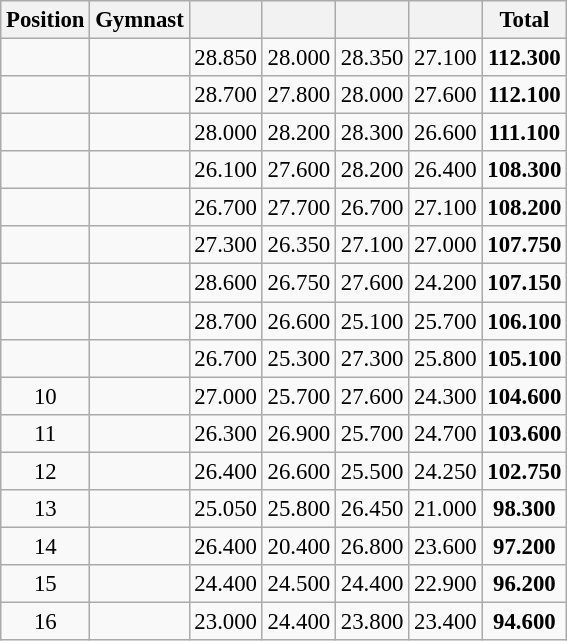<table class="wikitable sortable" style="text-align:center; font-size:95%">
<tr>
<th scope=col>Position</th>
<th scope=col>Gymnast</th>
<th scope=col></th>
<th scope=col></th>
<th scope=col></th>
<th scope=col></th>
<th scope=col>Total</th>
</tr>
<tr>
<td></td>
<td align=left></td>
<td>28.850</td>
<td>28.000</td>
<td>28.350</td>
<td>27.100</td>
<td><strong>112.300</strong></td>
</tr>
<tr>
<td></td>
<td align=left></td>
<td>28.700</td>
<td>27.800</td>
<td>28.000</td>
<td>27.600</td>
<td><strong>112.100</strong></td>
</tr>
<tr>
<td></td>
<td align=left></td>
<td>28.000</td>
<td>28.200</td>
<td>28.300</td>
<td>26.600</td>
<td><strong>111.100</strong></td>
</tr>
<tr>
<td></td>
<td align=left></td>
<td>26.100</td>
<td>27.600</td>
<td>28.200</td>
<td>26.400</td>
<td><strong>108.300</strong></td>
</tr>
<tr>
<td></td>
<td align=left></td>
<td>26.700</td>
<td>27.700</td>
<td>26.700</td>
<td>27.100</td>
<td><strong>108.200</strong></td>
</tr>
<tr>
<td></td>
<td align=left></td>
<td>27.300</td>
<td>26.350</td>
<td>27.100</td>
<td>27.000</td>
<td><strong>107.750</strong></td>
</tr>
<tr>
<td></td>
<td align=left></td>
<td>28.600</td>
<td>26.750</td>
<td>27.600</td>
<td>24.200</td>
<td><strong>107.150</strong></td>
</tr>
<tr>
<td></td>
<td align=left></td>
<td>28.700</td>
<td>26.600</td>
<td>25.100</td>
<td>25.700</td>
<td><strong>106.100</strong></td>
</tr>
<tr>
<td></td>
<td align=left></td>
<td>26.700</td>
<td>25.300</td>
<td>27.300</td>
<td>25.800</td>
<td><strong>105.100</strong></td>
</tr>
<tr>
<td>10</td>
<td align=left></td>
<td>27.000</td>
<td>25.700</td>
<td>27.600</td>
<td>24.300</td>
<td><strong>104.600</strong></td>
</tr>
<tr>
<td>11</td>
<td align=left></td>
<td>26.300</td>
<td>26.900</td>
<td>25.700</td>
<td>24.700</td>
<td><strong>103.600</strong></td>
</tr>
<tr>
<td>12</td>
<td align=left></td>
<td>26.400</td>
<td>26.600</td>
<td>25.500</td>
<td>24.250</td>
<td><strong>102.750</strong></td>
</tr>
<tr>
<td>13</td>
<td align=left></td>
<td>25.050</td>
<td>25.800</td>
<td>26.450</td>
<td>21.000</td>
<td><strong>98.300</strong></td>
</tr>
<tr>
<td>14</td>
<td align=left></td>
<td>26.400</td>
<td>20.400</td>
<td>26.800</td>
<td>23.600</td>
<td><strong>97.200</strong></td>
</tr>
<tr>
<td>15</td>
<td align=left></td>
<td>24.400</td>
<td>24.500</td>
<td>24.400</td>
<td>22.900</td>
<td><strong>96.200</strong></td>
</tr>
<tr>
<td>16</td>
<td align=left></td>
<td>23.000</td>
<td>24.400</td>
<td>23.800</td>
<td>23.400</td>
<td><strong>94.600</strong></td>
</tr>
</table>
